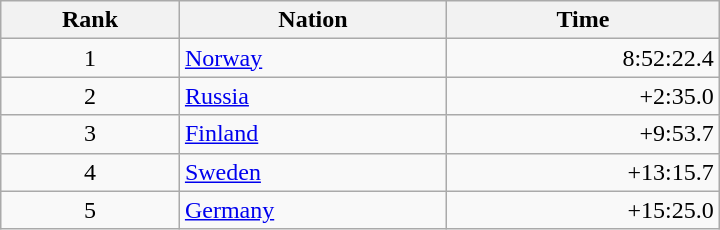<table class="wikitable" style="width:30em; margin-bottom:0">
<tr>
<th>Rank</th>
<th>Nation</th>
<th>Time</th>
</tr>
<tr>
<td style="text-align:center;">1</td>
<td> <a href='#'>Norway</a></td>
<td align="right">8:52:22.4</td>
</tr>
<tr>
<td style="text-align:center;">2</td>
<td> <a href='#'>Russia</a></td>
<td align="right">+2:35.0</td>
</tr>
<tr>
<td style="text-align:center;">3</td>
<td> <a href='#'>Finland</a></td>
<td align="right">+9:53.7</td>
</tr>
<tr>
<td style="text-align:center;">4</td>
<td> <a href='#'>Sweden</a></td>
<td align="right">+13:15.7</td>
</tr>
<tr>
<td style="text-align:center;">5</td>
<td> <a href='#'>Germany</a></td>
<td align="right">+15:25.0</td>
</tr>
</table>
